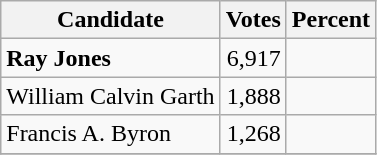<table class="wikitable">
<tr>
<th>Candidate</th>
<th>Votes</th>
<th>Percent</th>
</tr>
<tr>
<td style="font-weight:bold;">Ray Jones</td>
<td style="text-align:right;">6,917</td>
<td style="text-align:right;"></td>
</tr>
<tr>
<td>William Calvin Garth</td>
<td style="text-align:right;">1,888</td>
<td style="text-align:right;"></td>
</tr>
<tr>
<td>Francis A. Byron</td>
<td style="text-align:right;">1,268</td>
<td style="text-align:right;"></td>
</tr>
<tr>
</tr>
</table>
